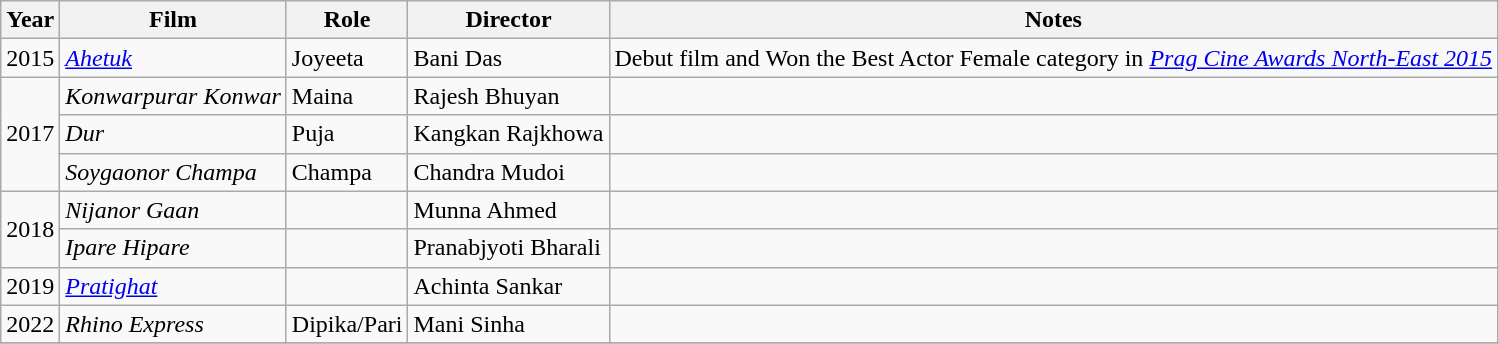<table class="wikitable">
<tr>
<th>Year</th>
<th>Film</th>
<th>Role</th>
<th>Director</th>
<th>Notes</th>
</tr>
<tr>
<td>2015</td>
<td><em><a href='#'>Ahetuk</a></em></td>
<td>Joyeeta</td>
<td>Bani Das</td>
<td>Debut film and Won the Best Actor Female category in <em><a href='#'>Prag Cine Awards North-East 2015</a></em></td>
</tr>
<tr>
<td rowspan="3">2017</td>
<td><em>Konwarpurar Konwar</em></td>
<td>Maina</td>
<td>Rajesh Bhuyan</td>
<td></td>
</tr>
<tr>
<td><em>Dur</em></td>
<td>Puja</td>
<td>Kangkan Rajkhowa</td>
<td></td>
</tr>
<tr>
<td><em>Soygaonor Champa</em></td>
<td>Champa</td>
<td>Chandra Mudoi</td>
<td></td>
</tr>
<tr>
<td rowspan="2">2018</td>
<td><em>Nijanor Gaan</em></td>
<td></td>
<td>Munna Ahmed</td>
<td></td>
</tr>
<tr>
<td><em>Ipare Hipare</em></td>
<td></td>
<td>Pranabjyoti Bharali</td>
<td></td>
</tr>
<tr>
<td rowspan ="1">2019</td>
<td><em><a href='#'>Pratighat</a> </em></td>
<td></td>
<td>Achinta Sankar</td>
<td></td>
</tr>
<tr>
<td rowspan ="1">2022</td>
<td><em>Rhino Express </em></td>
<td>Dipika/Pari</td>
<td>Mani Sinha</td>
<td></td>
</tr>
<tr>
</tr>
</table>
